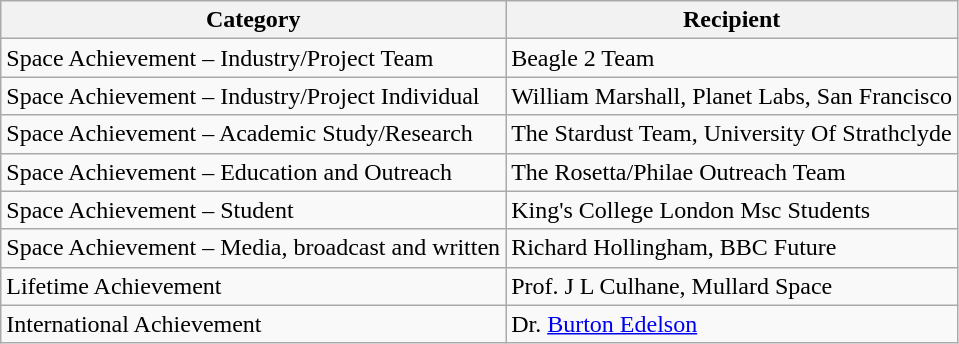<table class="wikitable">
<tr>
<th>Category</th>
<th>Recipient</th>
</tr>
<tr>
<td>Space Achievement – Industry/Project Team</td>
<td>Beagle 2 Team</td>
</tr>
<tr>
<td>Space Achievement – Industry/Project Individual</td>
<td>William Marshall, Planet Labs, San Francisco</td>
</tr>
<tr>
<td>Space Achievement – Academic Study/Research</td>
<td>The Stardust Team, University Of Strathclyde</td>
</tr>
<tr>
<td>Space Achievement – Education and Outreach</td>
<td>The Rosetta/Philae Outreach Team</td>
</tr>
<tr>
<td>Space Achievement – Student</td>
<td>King's College London Msc Students</td>
</tr>
<tr>
<td>Space Achievement – Media, broadcast and written</td>
<td>Richard Hollingham, BBC Future</td>
</tr>
<tr>
<td>Lifetime Achievement</td>
<td>Prof. J L Culhane, Mullard Space</td>
</tr>
<tr>
<td>International Achievement</td>
<td>Dr. <a href='#'>Burton Edelson</a></td>
</tr>
</table>
